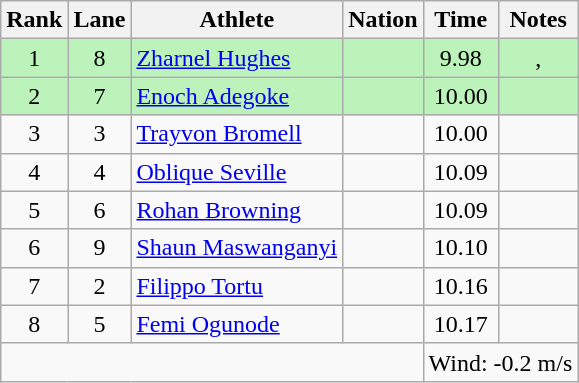<table class="wikitable sortable" style="text-align:center;">
<tr>
<th>Rank</th>
<th>Lane</th>
<th>Athlete</th>
<th>Nation</th>
<th>Time</th>
<th>Notes</th>
</tr>
<tr bgcolor=#bbf3bb>
<td>1</td>
<td>8</td>
<td align="left"><a href='#'>Zharnel Hughes</a></td>
<td align="left"></td>
<td>9.98</td>
<td>, </td>
</tr>
<tr bgcolor=#bbf3bb>
<td>2</td>
<td>7</td>
<td align="left"><a href='#'>Enoch Adegoke</a></td>
<td align="left"></td>
<td>10.00 </td>
<td></td>
</tr>
<tr>
<td>3</td>
<td>3</td>
<td align="left"><a href='#'>Trayvon Bromell</a></td>
<td align="left"></td>
<td>10.00 </td>
<td></td>
</tr>
<tr>
<td>4</td>
<td>4</td>
<td align="left"><a href='#'>Oblique Seville</a></td>
<td align="left"></td>
<td>10.09 </td>
<td></td>
</tr>
<tr>
<td>5</td>
<td>6</td>
<td align="left"><a href='#'>Rohan Browning</a></td>
<td align="left"></td>
<td>10.09 </td>
<td></td>
</tr>
<tr>
<td>6</td>
<td>9</td>
<td align="left"><a href='#'>Shaun Maswanganyi</a></td>
<td align="left"></td>
<td>10.10</td>
<td></td>
</tr>
<tr>
<td>7</td>
<td>2</td>
<td align="left"><a href='#'>Filippo Tortu</a></td>
<td align="left"></td>
<td>10.16</td>
<td></td>
</tr>
<tr>
<td>8</td>
<td>5</td>
<td align="left"><a href='#'>Femi Ogunode</a></td>
<td align="left"></td>
<td>10.17</td>
<td></td>
</tr>
<tr class="sortbottom">
<td colspan=4></td>
<td colspan="3" style="text-align:left;">Wind: -0.2 m/s</td>
</tr>
</table>
